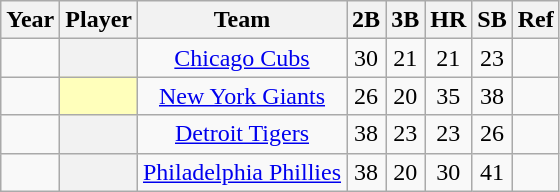<table class="wikitable sortable plainrowheaders" style="text-align:center;">
<tr>
<th scope="col">Year</th>
<th scope="col">Player</th>
<th scope="col">Team</th>
<th scope="col">2B</th>
<th scope="col">3B</th>
<th scope="col">HR</th>
<th scope="col">SB</th>
<th scope="col" class="unsortable">Ref</th>
</tr>
<tr>
<td></td>
<th scope="row" style="text-align:center"></th>
<td><a href='#'>Chicago Cubs</a></td>
<td>30</td>
<td>21</td>
<td>21</td>
<td>23</td>
<td></td>
</tr>
<tr>
<td></td>
<th scope="row" style="text-align:center; background-color: #ffffbb"></th>
<td><a href='#'>New York Giants</a></td>
<td>26</td>
<td>20</td>
<td>35</td>
<td>38</td>
<td></td>
</tr>
<tr>
<td></td>
<th scope="row" style="text-align:center"></th>
<td><a href='#'>Detroit Tigers</a></td>
<td>38</td>
<td>23</td>
<td>23</td>
<td>26</td>
<td></td>
</tr>
<tr>
<td></td>
<th scope="row" style="text-align:center"></th>
<td><a href='#'>Philadelphia Phillies</a></td>
<td>38</td>
<td>20</td>
<td>30</td>
<td>41</td>
<td></td>
</tr>
</table>
